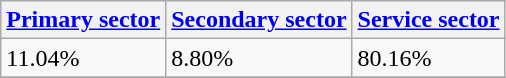<table class="wikitable" border="1">
<tr>
<th><a href='#'>Primary sector</a></th>
<th><a href='#'>Secondary sector</a></th>
<th><a href='#'>Service sector</a></th>
</tr>
<tr>
<td>11.04%</td>
<td>8.80%</td>
<td>80.16%</td>
</tr>
<tr>
</tr>
</table>
